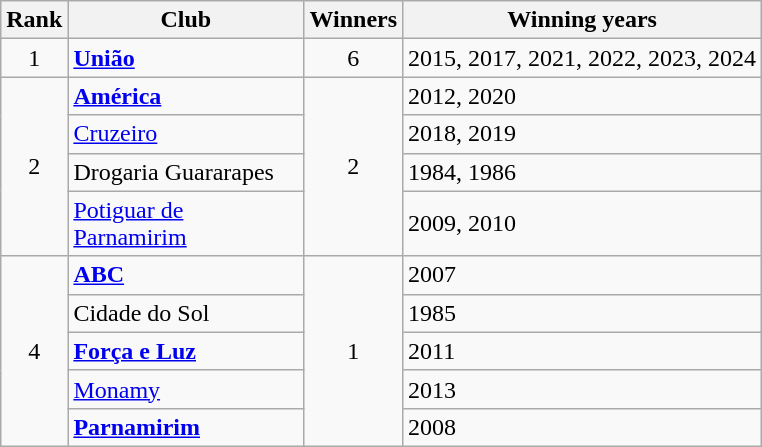<table class="wikitable sortable">
<tr>
<th>Rank</th>
<th style="width:150px">Club</th>
<th>Winners</th>
<th>Winning years</th>
</tr>
<tr>
<td align=center>1</td>
<td><strong><a href='#'>União</a></strong></td>
<td align=center>6</td>
<td>2015, 2017, 2021, 2022, 2023, 2024</td>
</tr>
<tr>
<td rowspan=4 align=center>2</td>
<td><strong><a href='#'>América</a></strong></td>
<td rowspan=4 align=center>2</td>
<td>2012, 2020</td>
</tr>
<tr>
<td><a href='#'>Cruzeiro</a></td>
<td>2018, 2019</td>
</tr>
<tr>
<td>Drogaria Guararapes</td>
<td>1984, 1986</td>
</tr>
<tr>
<td><a href='#'>Potiguar de Parnamirim</a></td>
<td>2009, 2010</td>
</tr>
<tr>
<td rowspan=5 align=center>4</td>
<td><strong><a href='#'>ABC</a></strong></td>
<td rowspan=5 align=center>1</td>
<td>2007</td>
</tr>
<tr>
<td>Cidade do Sol</td>
<td>1985</td>
</tr>
<tr>
<td><strong><a href='#'>Força e Luz</a></strong></td>
<td>2011</td>
</tr>
<tr>
<td><a href='#'>Monamy</a></td>
<td>2013</td>
</tr>
<tr>
<td><strong><a href='#'>Parnamirim</a></strong></td>
<td>2008</td>
</tr>
</table>
